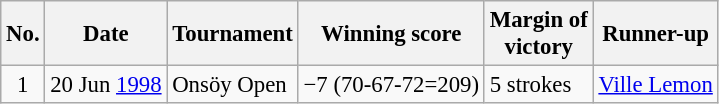<table class="wikitable" style="font-size:95%;">
<tr>
<th>No.</th>
<th>Date</th>
<th>Tournament</th>
<th>Winning score</th>
<th>Margin of<br>victory</th>
<th>Runner-up</th>
</tr>
<tr>
<td align=center>1</td>
<td align=right>20 Jun <a href='#'>1998</a></td>
<td>Onsöy Open</td>
<td>−7 (70-67-72=209)</td>
<td>5 strokes</td>
<td> <a href='#'>Ville Lemon</a></td>
</tr>
</table>
